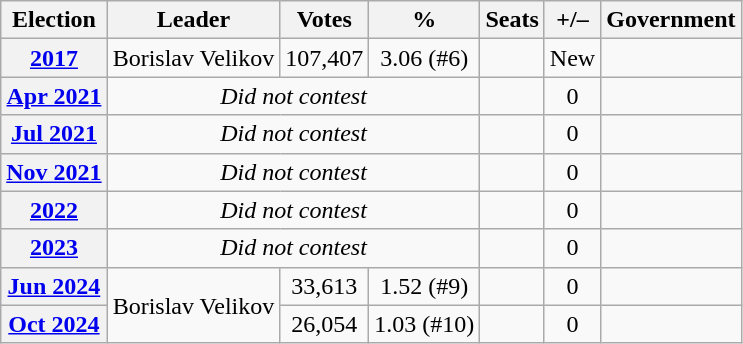<table class="wikitable" style="text-align:center">
<tr>
<th>Election</th>
<th>Leader</th>
<th>Votes</th>
<th>%</th>
<th>Seats</th>
<th>+/–</th>
<th>Government</th>
</tr>
<tr>
<th><a href='#'>2017</a></th>
<td>Borislav Velikov</td>
<td>107,407</td>
<td>3.06 (#6)</td>
<td></td>
<td>New</td>
<td></td>
</tr>
<tr>
<th><a href='#'>Apr 2021</a></th>
<td colspan=3><em>Did not contest</em></td>
<td></td>
<td> 0</td>
<td></td>
</tr>
<tr>
<th><a href='#'>Jul 2021</a></th>
<td colspan=3><em>Did not contest</em></td>
<td></td>
<td> 0</td>
<td></td>
</tr>
<tr>
<th><a href='#'>Nov 2021</a></th>
<td colspan=3><em>Did not contest</em></td>
<td></td>
<td> 0</td>
<td></td>
</tr>
<tr>
<th><a href='#'>2022</a></th>
<td colspan=3><em>Did not contest</em></td>
<td></td>
<td> 0</td>
<td></td>
</tr>
<tr>
<th><a href='#'>2023</a></th>
<td colspan=3><em>Did not contest</em></td>
<td></td>
<td> 0</td>
<td></td>
</tr>
<tr>
<th><a href='#'>Jun 2024</a></th>
<td rowspan=2>Borislav Velikov</td>
<td>33,613</td>
<td>1.52 (#9)</td>
<td></td>
<td> 0</td>
<td></td>
</tr>
<tr>
<th><a href='#'>Oct 2024</a></th>
<td>26,054</td>
<td>1.03 (#10)</td>
<td></td>
<td> 0</td>
<td></td>
</tr>
</table>
